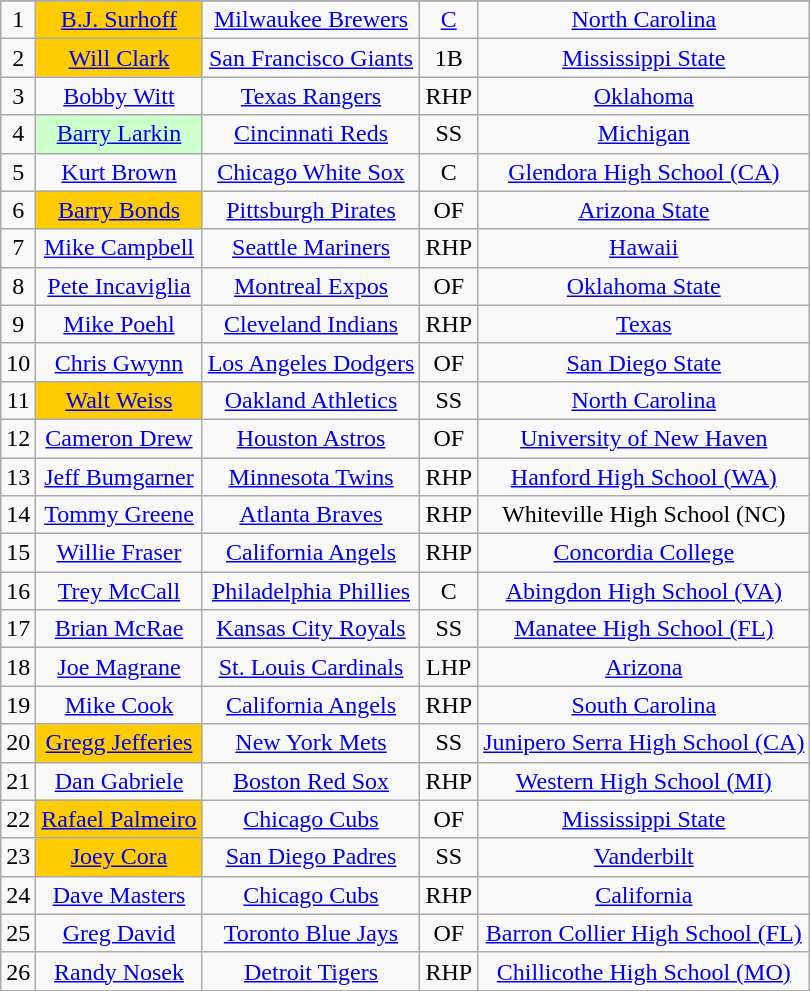<table class="wikitable" style="text-align:center">
<tr>
</tr>
<tr>
<td>1</td>
<td bgcolor="#FFCC00"><a href='#'>B.J. Surhoff</a></td>
<td><a href='#'>Milwaukee Brewers</a></td>
<td><a href='#'>C</a></td>
<td><a href='#'>North Carolina</a></td>
</tr>
<tr>
<td>2</td>
<td bgcolor="#FFCC00"><a href='#'>Will Clark</a></td>
<td><a href='#'>San Francisco Giants</a></td>
<td>1B</td>
<td><a href='#'>Mississippi State</a></td>
</tr>
<tr>
<td>3</td>
<td><a href='#'>Bobby Witt</a></td>
<td><a href='#'>Texas Rangers</a></td>
<td>RHP</td>
<td><a href='#'>Oklahoma</a></td>
</tr>
<tr>
<td>4</td>
<td bgcolor="#CCFFCC"><a href='#'>Barry Larkin</a></td>
<td><a href='#'>Cincinnati Reds</a></td>
<td>SS</td>
<td><a href='#'>Michigan</a></td>
</tr>
<tr>
<td>5</td>
<td><a href='#'>Kurt Brown</a></td>
<td><a href='#'>Chicago White Sox</a></td>
<td>C</td>
<td><a href='#'>Glendora High School (CA)</a></td>
</tr>
<tr>
<td>6</td>
<td bgcolor="#FFCC00"><a href='#'>Barry Bonds</a></td>
<td><a href='#'>Pittsburgh Pirates</a></td>
<td>OF</td>
<td><a href='#'>Arizona State</a></td>
</tr>
<tr>
<td>7</td>
<td><a href='#'>Mike Campbell</a></td>
<td><a href='#'>Seattle Mariners</a></td>
<td>RHP</td>
<td><a href='#'>Hawaii</a></td>
</tr>
<tr>
<td>8</td>
<td><a href='#'>Pete Incaviglia</a></td>
<td><a href='#'>Montreal Expos</a></td>
<td>OF</td>
<td><a href='#'>Oklahoma State</a></td>
</tr>
<tr>
<td>9</td>
<td><a href='#'>Mike Poehl</a></td>
<td><a href='#'>Cleveland Indians</a></td>
<td>RHP</td>
<td><a href='#'>Texas</a></td>
</tr>
<tr>
<td>10</td>
<td><a href='#'>Chris Gwynn</a></td>
<td><a href='#'>Los Angeles Dodgers</a></td>
<td>OF</td>
<td><a href='#'>San Diego State</a></td>
</tr>
<tr>
<td>11</td>
<td bgcolor="#FFCC00"><a href='#'>Walt Weiss</a></td>
<td><a href='#'>Oakland Athletics</a></td>
<td>SS</td>
<td><a href='#'>North Carolina</a></td>
</tr>
<tr>
<td>12</td>
<td><a href='#'>Cameron Drew</a></td>
<td><a href='#'>Houston Astros</a></td>
<td>OF</td>
<td><a href='#'>University of New Haven</a></td>
</tr>
<tr>
<td>13</td>
<td><a href='#'>Jeff Bumgarner</a></td>
<td><a href='#'>Minnesota Twins</a></td>
<td>RHP</td>
<td><a href='#'>Hanford High School (WA)</a></td>
</tr>
<tr>
<td>14</td>
<td><a href='#'>Tommy Greene</a></td>
<td><a href='#'>Atlanta Braves</a></td>
<td>RHP</td>
<td>Whiteville High School (NC)</td>
</tr>
<tr>
<td>15</td>
<td><a href='#'>Willie Fraser</a></td>
<td><a href='#'>California Angels</a></td>
<td>RHP</td>
<td><a href='#'>Concordia College</a></td>
</tr>
<tr>
<td>16</td>
<td><a href='#'>Trey McCall</a></td>
<td><a href='#'>Philadelphia Phillies</a></td>
<td>C</td>
<td><a href='#'>Abingdon High School (VA)</a></td>
</tr>
<tr>
<td>17</td>
<td><a href='#'>Brian McRae</a></td>
<td><a href='#'>Kansas City Royals</a></td>
<td>SS</td>
<td><a href='#'>Manatee High School (FL)</a></td>
</tr>
<tr>
<td>18</td>
<td><a href='#'>Joe Magrane</a></td>
<td><a href='#'>St. Louis Cardinals</a></td>
<td>LHP</td>
<td><a href='#'>Arizona</a></td>
</tr>
<tr>
<td>19</td>
<td><a href='#'>Mike Cook</a></td>
<td><a href='#'>California Angels</a></td>
<td>RHP</td>
<td><a href='#'>South Carolina</a></td>
</tr>
<tr>
<td>20</td>
<td bgcolor="#FFCC00"><a href='#'>Gregg Jefferies</a></td>
<td><a href='#'>New York Mets</a></td>
<td>SS</td>
<td><a href='#'>Junipero Serra High School (CA)</a></td>
</tr>
<tr>
<td>21</td>
<td><a href='#'>Dan Gabriele</a></td>
<td><a href='#'>Boston Red Sox</a></td>
<td>RHP</td>
<td><a href='#'>Western High School (MI)</a></td>
</tr>
<tr>
<td>22</td>
<td bgcolor="#FFCC00"><a href='#'>Rafael Palmeiro</a></td>
<td><a href='#'>Chicago Cubs</a></td>
<td>OF</td>
<td><a href='#'>Mississippi State</a></td>
</tr>
<tr>
<td>23</td>
<td bgcolor="#FFCC00"><a href='#'>Joey Cora</a></td>
<td><a href='#'>San Diego Padres</a></td>
<td>SS</td>
<td><a href='#'>Vanderbilt</a></td>
</tr>
<tr>
<td>24</td>
<td><a href='#'>Dave Masters</a></td>
<td><a href='#'>Chicago Cubs</a></td>
<td>RHP</td>
<td><a href='#'>California</a></td>
</tr>
<tr>
<td>25</td>
<td><a href='#'>Greg David</a></td>
<td><a href='#'>Toronto Blue Jays</a></td>
<td>OF</td>
<td><a href='#'>Barron Collier High School (FL)</a></td>
</tr>
<tr>
<td>26</td>
<td><a href='#'>Randy Nosek</a></td>
<td><a href='#'>Detroit Tigers</a></td>
<td>RHP</td>
<td><a href='#'>Chillicothe High School (MO)</a></td>
</tr>
<tr>
</tr>
</table>
